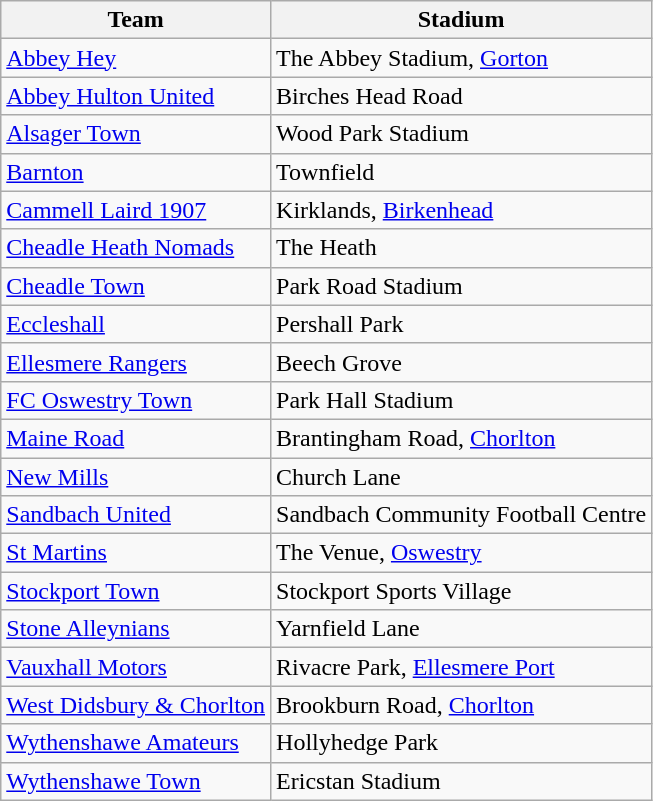<table class="wikitable">
<tr>
<th>Team</th>
<th>Stadium</th>
</tr>
<tr>
<td><a href='#'>Abbey Hey</a></td>
<td>The Abbey Stadium, <a href='#'>Gorton</a></td>
</tr>
<tr>
<td><a href='#'>Abbey Hulton United</a></td>
<td>Birches Head Road</td>
</tr>
<tr>
<td><a href='#'>Alsager Town</a></td>
<td>Wood Park Stadium</td>
</tr>
<tr>
<td><a href='#'>Barnton</a></td>
<td>Townfield</td>
</tr>
<tr>
<td><a href='#'>Cammell Laird 1907</a></td>
<td>Kirklands, <a href='#'>Birkenhead</a></td>
</tr>
<tr>
<td><a href='#'>Cheadle Heath Nomads</a></td>
<td>The Heath</td>
</tr>
<tr>
<td><a href='#'>Cheadle Town</a></td>
<td>Park Road Stadium</td>
</tr>
<tr>
<td><a href='#'>Eccleshall</a></td>
<td>Pershall Park</td>
</tr>
<tr>
<td><a href='#'>Ellesmere Rangers</a></td>
<td>Beech Grove</td>
</tr>
<tr>
<td><a href='#'>FC Oswestry Town</a></td>
<td>Park Hall Stadium</td>
</tr>
<tr>
<td><a href='#'>Maine Road</a></td>
<td>Brantingham Road, <a href='#'>Chorlton</a></td>
</tr>
<tr>
<td><a href='#'>New Mills</a></td>
<td>Church Lane</td>
</tr>
<tr>
<td><a href='#'>Sandbach United</a></td>
<td>Sandbach Community Football Centre</td>
</tr>
<tr>
<td><a href='#'>St Martins</a></td>
<td>The Venue, <a href='#'>Oswestry</a></td>
</tr>
<tr>
<td><a href='#'>Stockport Town</a></td>
<td>Stockport Sports Village</td>
</tr>
<tr>
<td><a href='#'>Stone Alleynians</a></td>
<td>Yarnfield Lane</td>
</tr>
<tr>
<td><a href='#'>Vauxhall Motors</a></td>
<td>Rivacre Park, <a href='#'>Ellesmere Port</a></td>
</tr>
<tr>
<td><a href='#'>West Didsbury & Chorlton</a></td>
<td>Brookburn Road, <a href='#'>Chorlton</a></td>
</tr>
<tr>
<td><a href='#'>Wythenshawe Amateurs</a></td>
<td>Hollyhedge Park</td>
</tr>
<tr>
<td><a href='#'>Wythenshawe Town</a></td>
<td>Ericstan Stadium</td>
</tr>
</table>
